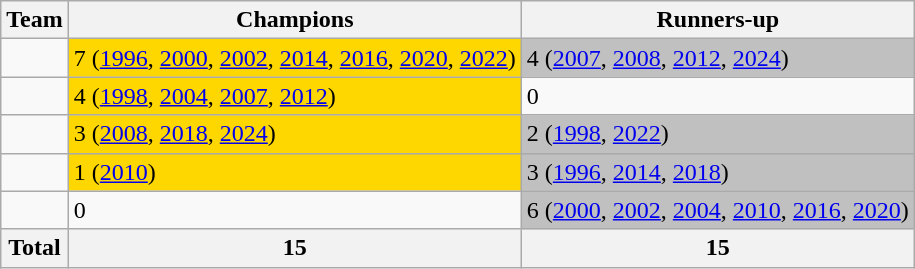<table class="wikitable sortable"style="text-align:left">
<tr>
<th>Team</th>
<th>Champions</th>
<th>Runners-up</th>
</tr>
<tr>
<td></td>
<td bgcolor=gold>7 (<a href='#'>1996</a>, <a href='#'>2000</a>, <a href='#'>2002</a>, <a href='#'>2014</a>, <a href='#'>2016</a>, <a href='#'>2020</a>, <a href='#'>2022</a>)</td>
<td bgcolor=silver>4 (<a href='#'>2007</a>, <a href='#'>2008</a>, <a href='#'>2012</a>, <a href='#'>2024</a>)</td>
</tr>
<tr>
<td></td>
<td bgcolor=gold>4 (<a href='#'>1998</a>, <a href='#'>2004</a>, <a href='#'>2007</a>, <a href='#'>2012</a>)</td>
<td>0</td>
</tr>
<tr>
<td></td>
<td bgcolor=gold>3 (<a href='#'>2008</a>, <a href='#'>2018</a>, <a href='#'>2024</a>)</td>
<td bgcolor=silver>2 (<a href='#'>1998</a>, <a href='#'>2022</a>)</td>
</tr>
<tr>
<td></td>
<td bgcolor=gold>1 (<a href='#'>2010</a>)</td>
<td bgcolor=silver>3 (<a href='#'>1996</a>, <a href='#'>2014</a>, <a href='#'>2018</a>)</td>
</tr>
<tr>
<td></td>
<td>0</td>
<td bgcolor=silver>6 (<a href='#'>2000</a>, <a href='#'>2002</a>, <a href='#'>2004</a>, <a href='#'>2010</a>, <a href='#'>2016</a>, <a href='#'>2020</a>)</td>
</tr>
<tr class="sortbottom">
<th>Total</th>
<th>15</th>
<th>15</th>
</tr>
</table>
